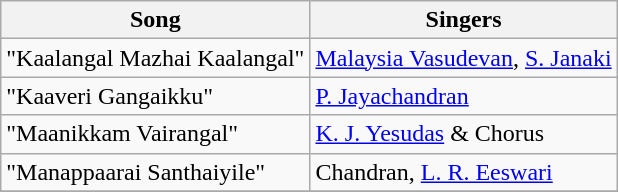<table class="wikitable">
<tr>
<th>Song</th>
<th>Singers</th>
</tr>
<tr>
<td>"Kaalangal Mazhai Kaalangal"</td>
<td><a href='#'>Malaysia Vasudevan</a>, <a href='#'>S. Janaki</a></td>
</tr>
<tr>
<td>"Kaaveri Gangaikku"</td>
<td><a href='#'>P. Jayachandran</a></td>
</tr>
<tr>
<td>"Maanikkam Vairangal"</td>
<td><a href='#'>K. J. Yesudas</a> & Chorus</td>
</tr>
<tr>
<td>"Manappaarai Santhaiyile"</td>
<td>Chandran, <a href='#'>L. R. Eeswari</a></td>
</tr>
<tr>
</tr>
</table>
